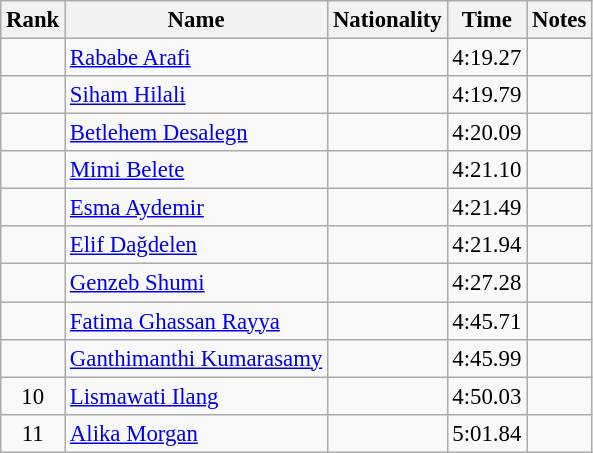<table class="wikitable sortable" style="text-align:center;font-size:95%">
<tr>
<th>Rank</th>
<th>Name</th>
<th>Nationality</th>
<th>Time</th>
<th>Notes</th>
</tr>
<tr>
<td></td>
<td align=left><a href='#'>Rababe Arafi</a></td>
<td align=left></td>
<td>4:19.27</td>
<td></td>
</tr>
<tr>
<td></td>
<td align=left><a href='#'>Siham Hilali</a></td>
<td align=left></td>
<td>4:19.79</td>
<td></td>
</tr>
<tr>
<td></td>
<td align=left><a href='#'>Betlehem Desalegn</a></td>
<td align=left></td>
<td>4:20.09</td>
<td></td>
</tr>
<tr>
<td></td>
<td align=left><a href='#'>Mimi Belete</a></td>
<td align=left></td>
<td>4:21.10</td>
<td></td>
</tr>
<tr>
<td></td>
<td align=left><a href='#'>Esma Aydemir</a></td>
<td align=left></td>
<td>4:21.49</td>
<td></td>
</tr>
<tr>
<td></td>
<td align=left><a href='#'>Elif Dağdelen</a></td>
<td align=left></td>
<td>4:21.94</td>
<td></td>
</tr>
<tr>
<td></td>
<td align=left><a href='#'>Genzeb Shumi</a></td>
<td align=left></td>
<td>4:27.28</td>
<td></td>
</tr>
<tr>
<td></td>
<td align=left><a href='#'>Fatima Ghassan Rayya</a></td>
<td align=left></td>
<td>4:45.71</td>
<td></td>
</tr>
<tr>
<td></td>
<td align=left><a href='#'>Ganthimanthi Kumarasamy</a></td>
<td align=left></td>
<td>4:45.99</td>
<td></td>
</tr>
<tr>
<td>10</td>
<td align=left><a href='#'>Lismawati Ilang</a></td>
<td align=left></td>
<td>4:50.03</td>
<td></td>
</tr>
<tr>
<td>11</td>
<td align=left><a href='#'>Alika Morgan</a></td>
<td align=left></td>
<td>5:01.84</td>
<td></td>
</tr>
</table>
